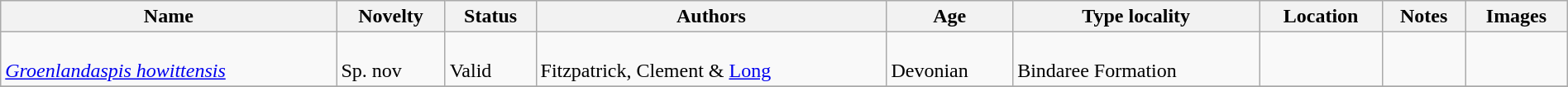<table class="wikitable sortable" align="center" width="100%">
<tr>
<th>Name</th>
<th>Novelty</th>
<th>Status</th>
<th>Authors</th>
<th>Age</th>
<th>Type locality</th>
<th>Location</th>
<th>Notes</th>
<th>Images</th>
</tr>
<tr>
<td><br><em><a href='#'>Groenlandaspis howittensis</a></em></td>
<td><br>Sp. nov</td>
<td><br>Valid</td>
<td><br>Fitzpatrick, Clement & <a href='#'>Long</a></td>
<td><br>Devonian</td>
<td><br>Bindaree Formation</td>
<td><br></td>
<td></td>
<td></td>
</tr>
<tr>
</tr>
</table>
